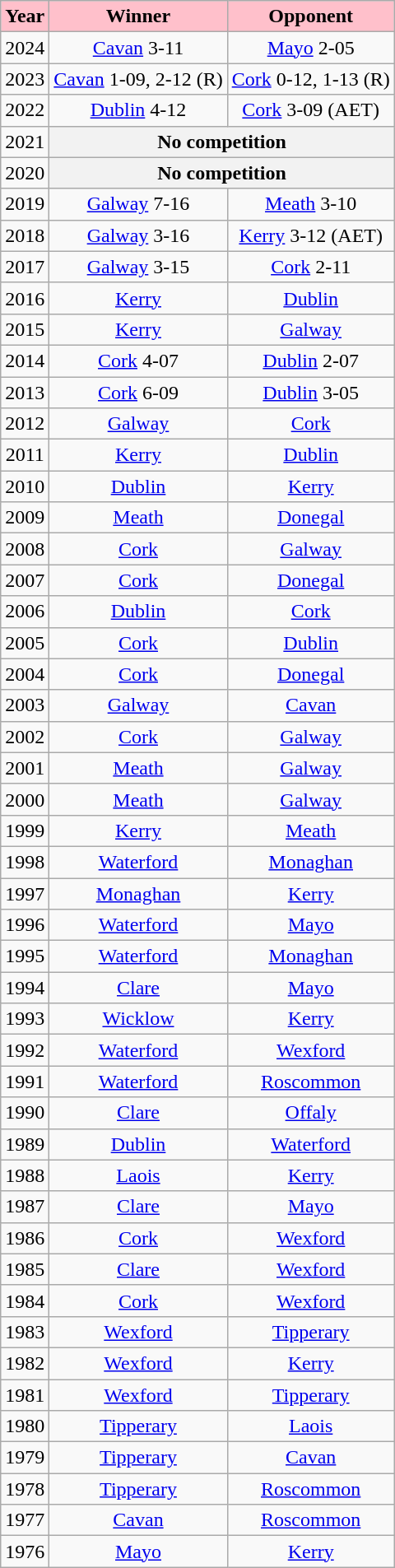<table class="wikitable" style="text-align:center;">
<tr>
<th style="background:pink;"><strong>Year</strong></th>
<th style="background:pink;"><strong>Winner</strong></th>
<th style="background:pink;"><strong>Opponent</strong></th>
</tr>
<tr>
<td>2024</td>
<td><a href='#'>Cavan</a> 3-11</td>
<td><a href='#'>Mayo</a> 2-05</td>
</tr>
<tr>
<td>2023</td>
<td><a href='#'>Cavan</a> 1-09, 2-12 (R)</td>
<td><a href='#'>Cork</a> 0-12, 1-13 (R)</td>
</tr>
<tr>
<td>2022</td>
<td><a href='#'>Dublin</a> 4-12</td>
<td><a href='#'>Cork</a> 3-09 (AET)</td>
</tr>
<tr>
<td>2021</td>
<th colspan=2 align=center>No competition</th>
</tr>
<tr>
<td>2020</td>
<th colspan=2 align=center>No competition</th>
</tr>
<tr>
<td>2019</td>
<td><a href='#'>Galway</a> 7-16</td>
<td><a href='#'>Meath</a>  3-10</td>
</tr>
<tr>
<td>2018</td>
<td><a href='#'>Galway</a> 3-16</td>
<td><a href='#'>Kerry</a> 3-12 (AET)</td>
</tr>
<tr>
<td>2017</td>
<td><a href='#'>Galway</a> 3-15</td>
<td><a href='#'>Cork</a> 2-11</td>
</tr>
<tr>
<td>2016</td>
<td><a href='#'>Kerry</a></td>
<td><a href='#'>Dublin</a></td>
</tr>
<tr>
<td>2015</td>
<td><a href='#'>Kerry</a></td>
<td><a href='#'>Galway</a></td>
</tr>
<tr>
<td>2014</td>
<td><a href='#'>Cork</a> 4-07</td>
<td><a href='#'>Dublin</a> 2-07</td>
</tr>
<tr>
<td>2013</td>
<td><a href='#'>Cork</a> 6-09</td>
<td><a href='#'>Dublin</a> 3-05</td>
</tr>
<tr>
<td>2012</td>
<td><a href='#'>Galway</a></td>
<td><a href='#'>Cork</a></td>
</tr>
<tr>
<td>2011</td>
<td><a href='#'>Kerry</a></td>
<td><a href='#'>Dublin</a></td>
</tr>
<tr>
<td>2010</td>
<td><a href='#'>Dublin</a></td>
<td><a href='#'>Kerry</a></td>
</tr>
<tr>
<td>2009</td>
<td><a href='#'>Meath</a></td>
<td><a href='#'>Donegal</a></td>
</tr>
<tr>
<td>2008</td>
<td><a href='#'>Cork</a></td>
<td><a href='#'>Galway</a></td>
</tr>
<tr>
<td>2007</td>
<td><a href='#'>Cork</a></td>
<td><a href='#'>Donegal</a></td>
</tr>
<tr>
<td>2006</td>
<td><a href='#'>Dublin</a></td>
<td><a href='#'>Cork</a></td>
</tr>
<tr>
<td>2005</td>
<td><a href='#'>Cork</a></td>
<td><a href='#'>Dublin</a></td>
</tr>
<tr>
<td>2004</td>
<td><a href='#'>Cork</a></td>
<td><a href='#'>Donegal</a></td>
</tr>
<tr>
<td>2003</td>
<td><a href='#'>Galway</a></td>
<td><a href='#'>Cavan</a></td>
</tr>
<tr>
<td>2002</td>
<td><a href='#'>Cork</a></td>
<td><a href='#'>Galway</a></td>
</tr>
<tr>
<td>2001</td>
<td><a href='#'>Meath</a></td>
<td><a href='#'>Galway</a></td>
</tr>
<tr>
<td>2000</td>
<td><a href='#'>Meath</a></td>
<td><a href='#'>Galway</a></td>
</tr>
<tr>
<td>1999</td>
<td><a href='#'>Kerry</a></td>
<td><a href='#'>Meath</a></td>
</tr>
<tr>
<td>1998</td>
<td><a href='#'>Waterford</a></td>
<td><a href='#'>Monaghan</a></td>
</tr>
<tr>
<td>1997</td>
<td><a href='#'>Monaghan</a></td>
<td><a href='#'>Kerry</a></td>
</tr>
<tr>
<td>1996</td>
<td><a href='#'>Waterford</a></td>
<td><a href='#'>Mayo</a></td>
</tr>
<tr>
<td>1995</td>
<td><a href='#'>Waterford</a></td>
<td><a href='#'>Monaghan</a></td>
</tr>
<tr>
<td>1994</td>
<td><a href='#'>Clare</a></td>
<td><a href='#'>Mayo</a></td>
</tr>
<tr>
<td>1993</td>
<td><a href='#'>Wicklow</a></td>
<td><a href='#'>Kerry</a></td>
</tr>
<tr>
<td>1992</td>
<td><a href='#'>Waterford</a></td>
<td><a href='#'>Wexford</a></td>
</tr>
<tr>
<td>1991</td>
<td><a href='#'>Waterford</a></td>
<td><a href='#'>Roscommon</a></td>
</tr>
<tr>
<td>1990</td>
<td><a href='#'>Clare</a></td>
<td><a href='#'>Offaly</a></td>
</tr>
<tr>
<td>1989</td>
<td><a href='#'>Dublin</a></td>
<td><a href='#'>Waterford</a></td>
</tr>
<tr>
<td>1988</td>
<td><a href='#'>Laois</a></td>
<td><a href='#'>Kerry</a></td>
</tr>
<tr>
<td>1987</td>
<td><a href='#'>Clare</a></td>
<td><a href='#'>Mayo</a></td>
</tr>
<tr>
<td>1986</td>
<td><a href='#'>Cork</a></td>
<td><a href='#'>Wexford</a></td>
</tr>
<tr>
<td>1985</td>
<td><a href='#'>Clare</a></td>
<td><a href='#'>Wexford</a></td>
</tr>
<tr>
<td>1984</td>
<td><a href='#'>Cork</a></td>
<td><a href='#'>Wexford</a></td>
</tr>
<tr>
<td>1983</td>
<td><a href='#'>Wexford</a></td>
<td><a href='#'>Tipperary</a></td>
</tr>
<tr>
<td>1982</td>
<td><a href='#'>Wexford</a></td>
<td><a href='#'>Kerry</a></td>
</tr>
<tr>
<td>1981</td>
<td><a href='#'>Wexford</a></td>
<td><a href='#'>Tipperary</a></td>
</tr>
<tr>
<td>1980</td>
<td><a href='#'>Tipperary</a></td>
<td><a href='#'>Laois</a></td>
</tr>
<tr>
<td>1979</td>
<td><a href='#'>Tipperary</a></td>
<td><a href='#'>Cavan</a></td>
</tr>
<tr>
<td>1978</td>
<td><a href='#'>Tipperary</a></td>
<td><a href='#'>Roscommon</a></td>
</tr>
<tr>
<td>1977</td>
<td><a href='#'>Cavan</a></td>
<td><a href='#'>Roscommon</a></td>
</tr>
<tr>
<td>1976</td>
<td><a href='#'>Mayo</a></td>
<td><a href='#'>Kerry</a></td>
</tr>
</table>
